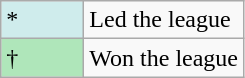<table class="wikitable">
<tr>
<td style="background:#CFECEC; width:1em">*</td>
<td>Led the league</td>
</tr>
<tr>
<td style="background:#AFE6BA; width:3em;">†</td>
<td>Won the league</td>
</tr>
</table>
